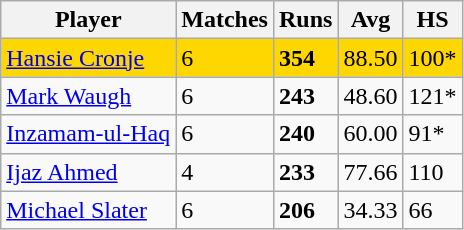<table class="wikitable">
<tr>
<th>Player</th>
<th>Matches</th>
<th>Runs</th>
<th>Avg</th>
<th>HS</th>
</tr>
<tr style="background:gold">
<td> <a href='#'>Hansie Cronje</a></td>
<td>6</td>
<td><strong>354</strong></td>
<td>88.50</td>
<td>100*</td>
</tr>
<tr>
<td> <a href='#'>Mark Waugh</a></td>
<td>6</td>
<td><strong>243</strong></td>
<td>48.60</td>
<td>121*</td>
</tr>
<tr>
<td> <a href='#'>Inzamam-ul-Haq</a></td>
<td>6</td>
<td><strong>240</strong></td>
<td>60.00</td>
<td>91*</td>
</tr>
<tr>
<td> <a href='#'>Ijaz Ahmed</a></td>
<td>4</td>
<td><strong>233</strong></td>
<td>77.66</td>
<td>110</td>
</tr>
<tr>
<td> <a href='#'>Michael Slater</a></td>
<td>6</td>
<td><strong>206</strong></td>
<td>34.33</td>
<td>66</td>
</tr>
</table>
